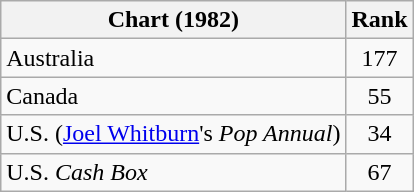<table class="wikitable sortable">
<tr>
<th align="left">Chart (1982)</th>
<th style="text-align:center;">Rank</th>
</tr>
<tr>
<td>Australia</td>
<td style="text-align:center;">177</td>
</tr>
<tr>
<td>Canada </td>
<td style="text-align:center;">55</td>
</tr>
<tr>
<td>U.S. (<a href='#'>Joel Whitburn</a>'s <em>Pop Annual</em>)</td>
<td style="text-align:center;">34</td>
</tr>
<tr>
<td>U.S. <em>Cash Box</em> </td>
<td style="text-align:center;">67</td>
</tr>
</table>
